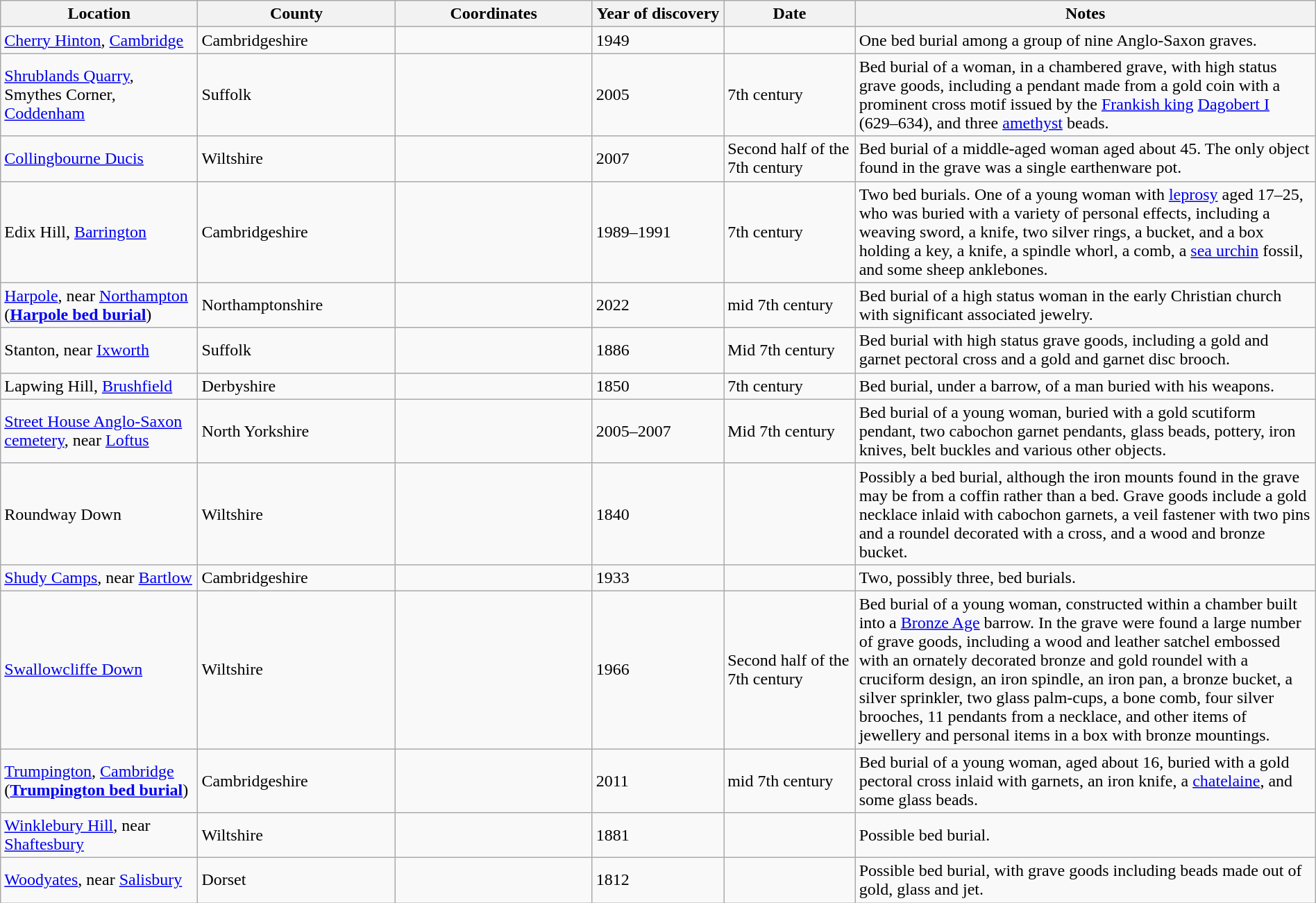<table class="wikitable sortable" style="width: 100%">
<tr>
<th width="15%">Location</th>
<th width="15%">County</th>
<th width="15%">Coordinates</th>
<th width="10%">Year of discovery</th>
<th width="10%">Date</th>
<th width="35%">Notes</th>
</tr>
<tr>
<td><a href='#'>Cherry Hinton</a>, <a href='#'>Cambridge</a></td>
<td>Cambridgeshire</td>
<td></td>
<td>1949</td>
<td></td>
<td>One bed burial among a group of nine Anglo-Saxon graves.</td>
</tr>
<tr>
<td><a href='#'>Shrublands Quarry</a>, Smythes Corner, <a href='#'>Coddenham</a></td>
<td>Suffolk</td>
<td></td>
<td>2005</td>
<td>7th century</td>
<td>Bed burial of a woman, in a chambered grave, with high status grave goods, including a pendant made from a gold coin with a prominent cross motif issued by the <a href='#'>Frankish king</a> <a href='#'>Dagobert I</a> (629–634), and three <a href='#'>amethyst</a> beads.</td>
</tr>
<tr>
<td><a href='#'>Collingbourne Ducis</a></td>
<td>Wiltshire</td>
<td></td>
<td>2007</td>
<td>Second half of the 7th century</td>
<td>Bed burial of a middle-aged woman aged about 45. The only object found in the grave was a single earthenware pot.</td>
</tr>
<tr>
<td>Edix Hill, <a href='#'>Barrington</a></td>
<td>Cambridgeshire</td>
<td></td>
<td>1989–1991</td>
<td>7th century</td>
<td>Two bed burials.  One of a young woman with <a href='#'>leprosy</a> aged 17–25, who was buried with a variety of personal effects, including a weaving sword, a knife, two silver rings, a bucket, and a box holding a key, a knife, a spindle whorl, a comb, a <a href='#'>sea urchin</a> fossil, and some sheep anklebones.</td>
</tr>
<tr>
<td><a href='#'>Harpole</a>, near <a href='#'>Northampton</a> (<strong><a href='#'>Harpole bed burial</a></strong>)</td>
<td>Northamptonshire</td>
<td></td>
<td>2022</td>
<td>mid 7th century</td>
<td>Bed burial of a high status woman in the early Christian church with significant associated jewelry.</td>
</tr>
<tr>
<td>Stanton, near <a href='#'>Ixworth</a></td>
<td>Suffolk</td>
<td></td>
<td>1886</td>
<td>Mid 7th century</td>
<td>Bed burial with high status grave goods, including a gold and garnet pectoral cross and a gold and garnet disc brooch.</td>
</tr>
<tr>
<td>Lapwing Hill, <a href='#'>Brushfield</a></td>
<td>Derbyshire</td>
<td></td>
<td>1850</td>
<td>7th century</td>
<td>Bed burial, under a barrow,  of a man buried with his weapons.</td>
</tr>
<tr>
<td><a href='#'>Street House Anglo-Saxon cemetery</a>, near <a href='#'>Loftus</a></td>
<td>North Yorkshire</td>
<td></td>
<td>2005–2007</td>
<td>Mid 7th century</td>
<td>Bed burial of a young woman, buried with a gold scutiform pendant, two cabochon garnet pendants, glass beads, pottery, iron knives, belt buckles and various other objects.</td>
</tr>
<tr>
<td>Roundway Down</td>
<td>Wiltshire</td>
<td></td>
<td>1840</td>
<td></td>
<td>Possibly a bed burial, although the iron mounts found in the grave may be from a coffin rather than a bed.  Grave goods include a gold necklace inlaid with cabochon garnets, a veil fastener with two pins and a roundel decorated with a cross, and a wood and bronze bucket.</td>
</tr>
<tr>
<td><a href='#'>Shudy Camps</a>, near <a href='#'>Bartlow</a></td>
<td>Cambridgeshire</td>
<td></td>
<td>1933</td>
<td></td>
<td>Two, possibly three, bed burials.</td>
</tr>
<tr>
<td><a href='#'>Swallowcliffe Down</a></td>
<td>Wiltshire</td>
<td></td>
<td>1966</td>
<td>Second half of the 7th century</td>
<td>Bed burial of a young woman, constructed within a chamber built into a <a href='#'>Bronze Age</a> barrow.  In the grave were found a large number of grave goods, including a wood and leather satchel embossed with an ornately decorated bronze and gold roundel with a cruciform design, an iron spindle, an iron pan, a bronze bucket, a silver sprinkler, two glass palm-cups, a bone comb, four silver brooches, 11 pendants from a necklace, and other items of jewellery and personal items in a box with bronze mountings.</td>
</tr>
<tr>
<td><a href='#'>Trumpington</a>, <a href='#'>Cambridge</a> (<strong><a href='#'>Trumpington bed burial</a></strong>)</td>
<td>Cambridgeshire</td>
<td></td>
<td>2011</td>
<td>mid 7th century</td>
<td>Bed burial of a young woman, aged about 16, buried with a gold pectoral cross inlaid with garnets, an iron knife, a <a href='#'>chatelaine</a>, and some glass beads.</td>
</tr>
<tr>
<td><a href='#'>Winklebury Hill</a>, near <a href='#'>Shaftesbury</a></td>
<td>Wiltshire</td>
<td></td>
<td>1881</td>
<td></td>
<td>Possible bed burial.</td>
</tr>
<tr>
<td><a href='#'>Woodyates</a>, near <a href='#'>Salisbury</a></td>
<td>Dorset</td>
<td></td>
<td>1812</td>
<td></td>
<td>Possible bed burial, with grave goods including beads made out of gold, glass and jet.</td>
</tr>
</table>
